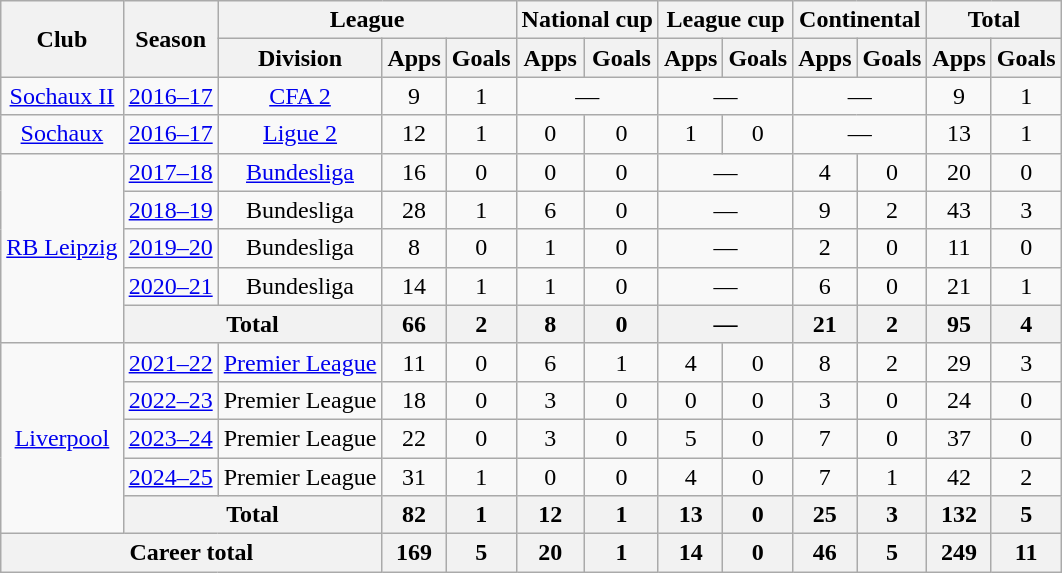<table class="wikitable" style="text-align: center;">
<tr>
<th rowspan="2">Club</th>
<th rowspan="2">Season</th>
<th colspan="3">League</th>
<th colspan="2">National cup</th>
<th colspan="2">League cup</th>
<th colspan="2">Continental</th>
<th colspan="2">Total</th>
</tr>
<tr>
<th>Division</th>
<th>Apps</th>
<th>Goals</th>
<th>Apps</th>
<th>Goals</th>
<th>Apps</th>
<th>Goals</th>
<th>Apps</th>
<th>Goals</th>
<th>Apps</th>
<th>Goals</th>
</tr>
<tr>
<td><a href='#'>Sochaux II</a></td>
<td><a href='#'>2016–17</a></td>
<td><a href='#'>CFA 2</a></td>
<td>9</td>
<td>1</td>
<td colspan="2">—</td>
<td colspan="2">—</td>
<td colspan="2">—</td>
<td>9</td>
<td>1</td>
</tr>
<tr>
<td><a href='#'>Sochaux</a></td>
<td><a href='#'>2016–17</a></td>
<td><a href='#'>Ligue 2</a></td>
<td>12</td>
<td>1</td>
<td>0</td>
<td>0</td>
<td>1</td>
<td>0</td>
<td colspan="2">—</td>
<td>13</td>
<td>1</td>
</tr>
<tr>
<td rowspan="5"><a href='#'>RB Leipzig</a></td>
<td><a href='#'>2017–18</a></td>
<td><a href='#'>Bundesliga</a></td>
<td>16</td>
<td>0</td>
<td>0</td>
<td>0</td>
<td colspan="2">—</td>
<td>4</td>
<td>0</td>
<td>20</td>
<td>0</td>
</tr>
<tr>
<td><a href='#'>2018–19</a></td>
<td>Bundesliga</td>
<td>28</td>
<td>1</td>
<td>6</td>
<td>0</td>
<td colspan="2">—</td>
<td>9</td>
<td>2</td>
<td>43</td>
<td>3</td>
</tr>
<tr>
<td><a href='#'>2019–20</a></td>
<td>Bundesliga</td>
<td>8</td>
<td>0</td>
<td>1</td>
<td>0</td>
<td colspan="2">—</td>
<td>2</td>
<td>0</td>
<td>11</td>
<td>0</td>
</tr>
<tr>
<td><a href='#'>2020–21</a></td>
<td>Bundesliga</td>
<td>14</td>
<td>1</td>
<td>1</td>
<td>0</td>
<td colspan="2">—</td>
<td>6</td>
<td>0</td>
<td>21</td>
<td>1</td>
</tr>
<tr>
<th colspan="2">Total</th>
<th>66</th>
<th>2</th>
<th>8</th>
<th>0</th>
<th colspan="2">—</th>
<th>21</th>
<th>2</th>
<th>95</th>
<th>4</th>
</tr>
<tr>
<td rowspan="5"><a href='#'>Liverpool</a></td>
<td><a href='#'>2021–22</a></td>
<td><a href='#'>Premier League</a></td>
<td>11</td>
<td>0</td>
<td>6</td>
<td>1</td>
<td>4</td>
<td>0</td>
<td>8</td>
<td>2</td>
<td>29</td>
<td>3</td>
</tr>
<tr>
<td><a href='#'>2022–23</a></td>
<td>Premier League</td>
<td>18</td>
<td>0</td>
<td>3</td>
<td>0</td>
<td>0</td>
<td>0</td>
<td>3</td>
<td>0</td>
<td>24</td>
<td>0</td>
</tr>
<tr>
<td><a href='#'>2023–24</a></td>
<td>Premier League</td>
<td>22</td>
<td>0</td>
<td>3</td>
<td>0</td>
<td>5</td>
<td>0</td>
<td>7</td>
<td>0</td>
<td>37</td>
<td>0</td>
</tr>
<tr>
<td><a href='#'>2024–25</a></td>
<td>Premier League</td>
<td>31</td>
<td>1</td>
<td>0</td>
<td>0</td>
<td>4</td>
<td>0</td>
<td>7</td>
<td>1</td>
<td>42</td>
<td>2</td>
</tr>
<tr>
<th colspan="2">Total</th>
<th>82</th>
<th>1</th>
<th>12</th>
<th>1</th>
<th>13</th>
<th>0</th>
<th>25</th>
<th>3</th>
<th>132</th>
<th>5</th>
</tr>
<tr>
<th colspan="3">Career total</th>
<th>169</th>
<th>5</th>
<th>20</th>
<th>1</th>
<th>14</th>
<th>0</th>
<th>46</th>
<th>5</th>
<th>249</th>
<th>11</th>
</tr>
</table>
